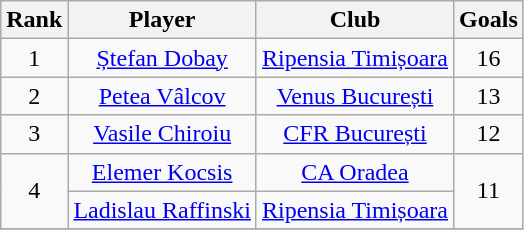<table class="wikitable sortable" style="text-align:center">
<tr>
<th>Rank </th>
<th>Player</th>
<th>Club</th>
<th>Goals</th>
</tr>
<tr>
<td rowspan=1 align=center>1</td>
<td><a href='#'>Ștefan Dobay</a></td>
<td><a href='#'>Ripensia Timișoara</a></td>
<td rowspan=1 align=center>16</td>
</tr>
<tr>
<td rowspan=1 align=center>2</td>
<td><a href='#'>Petea Vâlcov</a></td>
<td><a href='#'>Venus București</a></td>
<td rowspan=1 align=center>13</td>
</tr>
<tr>
<td rowspan=1 align=center>3</td>
<td><a href='#'>Vasile Chiroiu</a></td>
<td><a href='#'>CFR București</a></td>
<td rowspan=1 align=center>12</td>
</tr>
<tr>
<td rowspan=2 align=center>4</td>
<td><a href='#'>Elemer Kocsis</a></td>
<td><a href='#'>CA Oradea</a></td>
<td rowspan=2 align=center>11</td>
</tr>
<tr>
<td><a href='#'>Ladislau Raffinski</a></td>
<td><a href='#'>Ripensia Timișoara</a></td>
</tr>
<tr>
</tr>
</table>
